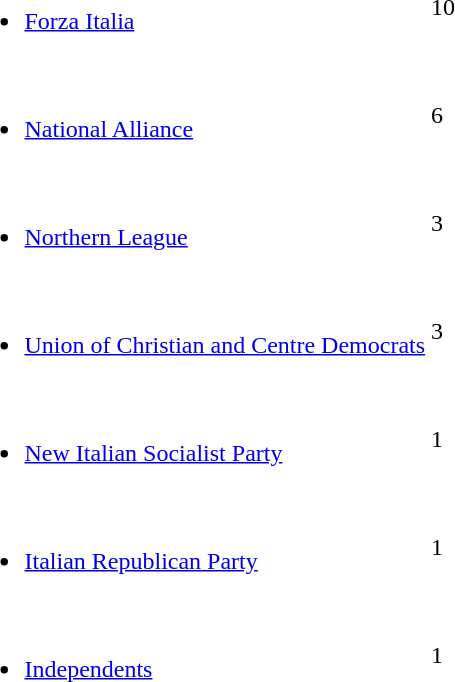<table>
<tr>
<td><br><ul><li><a href='#'>Forza Italia</a></li></ul></td>
<td><div>10</div></td>
</tr>
<tr>
<td><br><ul><li><a href='#'>National Alliance</a></li></ul></td>
<td><div>6</div></td>
</tr>
<tr>
<td><br><ul><li><a href='#'>Northern League</a></li></ul></td>
<td><div>3</div></td>
</tr>
<tr>
<td><br><ul><li><a href='#'>Union of Christian and Centre Democrats</a></li></ul></td>
<td><div>3</div></td>
</tr>
<tr>
<td><br><ul><li><a href='#'>New Italian Socialist Party</a></li></ul></td>
<td><div>1</div></td>
</tr>
<tr>
<td><br><ul><li><a href='#'>Italian Republican Party</a></li></ul></td>
<td><div>1</div></td>
</tr>
<tr>
<td><br><ul><li><a href='#'>Independents</a></li></ul></td>
<td><div>1</div></td>
</tr>
</table>
